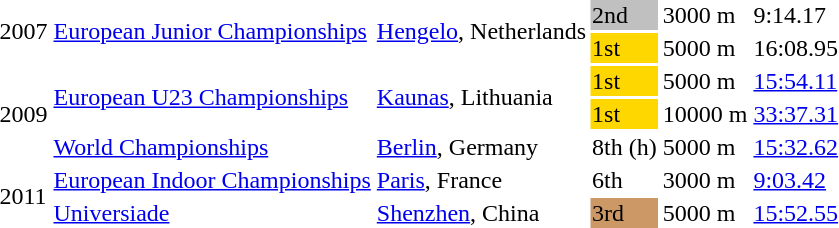<table>
<tr>
<td rowspan=2>2007</td>
<td rowspan=2><a href='#'>European Junior Championships</a></td>
<td rowspan=2><a href='#'>Hengelo</a>, Netherlands</td>
<td bgcolor=silver>2nd</td>
<td>3000 m</td>
<td>9:14.17</td>
</tr>
<tr>
<td bgcolor=gold>1st</td>
<td>5000 m</td>
<td>16:08.95</td>
</tr>
<tr>
<td rowspan=3>2009</td>
<td rowspan=2><a href='#'>European U23 Championships</a></td>
<td rowspan=2><a href='#'>Kaunas</a>, Lithuania</td>
<td bgcolor=gold>1st</td>
<td>5000 m</td>
<td><a href='#'>15:54.11</a></td>
</tr>
<tr>
<td bgcolor=gold>1st</td>
<td>10000 m</td>
<td><a href='#'>33:37.31</a></td>
</tr>
<tr>
<td><a href='#'>World Championships</a></td>
<td><a href='#'>Berlin</a>, Germany</td>
<td>8th (h)</td>
<td>5000 m</td>
<td><a href='#'>15:32.62</a></td>
</tr>
<tr>
<td rowspan=2>2011</td>
<td><a href='#'>European Indoor Championships</a></td>
<td><a href='#'>Paris</a>, France</td>
<td>6th</td>
<td>3000 m</td>
<td><a href='#'>9:03.42</a></td>
</tr>
<tr>
<td><a href='#'>Universiade</a></td>
<td><a href='#'>Shenzhen</a>, China</td>
<td bgcolor="cc9966">3rd</td>
<td>5000 m</td>
<td><a href='#'>15:52.55</a></td>
</tr>
</table>
